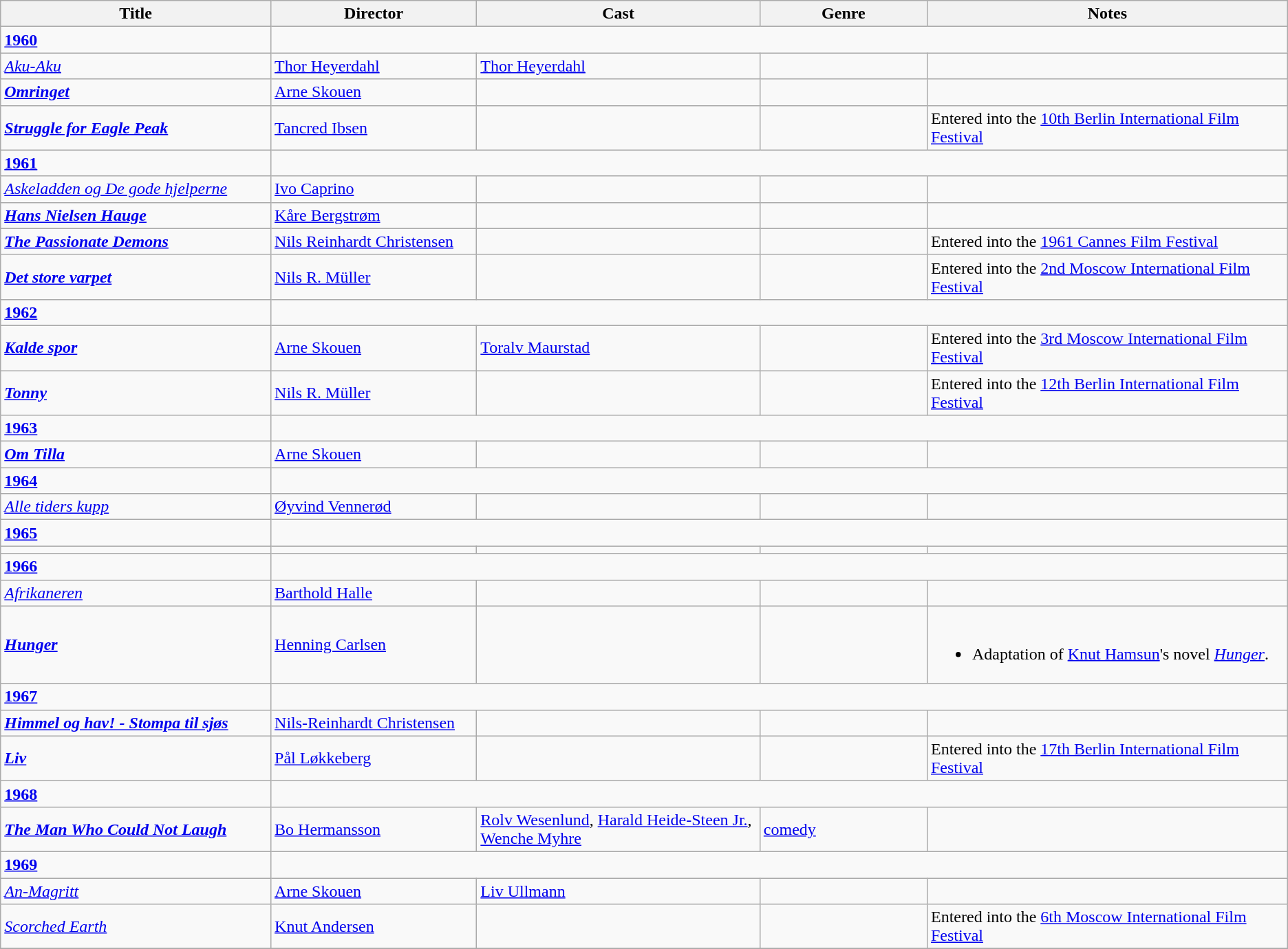<table class="wikitable">
<tr>
<th width=21%>Title</th>
<th width=16%>Director</th>
<th width=22%>Cast</th>
<th width=13%>Genre</th>
<th width=28%>Notes</th>
</tr>
<tr>
<td><strong><a href='#'>1960</a></strong></td>
</tr>
<tr>
<td><em><a href='#'>Aku-Aku</a></em></td>
<td><a href='#'>Thor Heyerdahl</a></td>
<td><a href='#'>Thor Heyerdahl</a></td>
<td></td>
<td></td>
</tr>
<tr>
<td><strong><em><a href='#'>Omringet</a></em></strong></td>
<td><a href='#'>Arne Skouen</a></td>
<td></td>
<td></td>
<td></td>
</tr>
<tr>
<td><strong><em><a href='#'>Struggle for Eagle Peak</a></em></strong></td>
<td><a href='#'>Tancred Ibsen</a></td>
<td></td>
<td></td>
<td>Entered into the <a href='#'>10th Berlin International Film Festival</a></td>
</tr>
<tr>
<td><strong><a href='#'>1961</a></strong></td>
</tr>
<tr>
<td><em><a href='#'>Askeladden og De gode hjelperne</a></em></td>
<td><a href='#'>Ivo Caprino</a></td>
<td></td>
<td></td>
<td></td>
</tr>
<tr>
<td><strong><em><a href='#'>Hans Nielsen Hauge</a></em></strong></td>
<td><a href='#'>Kåre Bergstrøm</a></td>
<td></td>
<td></td>
<td></td>
</tr>
<tr>
<td><strong><em><a href='#'>The Passionate Demons</a></em></strong></td>
<td><a href='#'>Nils Reinhardt Christensen</a></td>
<td></td>
<td></td>
<td>Entered into the <a href='#'>1961 Cannes Film Festival</a></td>
</tr>
<tr>
<td><strong><em><a href='#'>Det store varpet</a></em></strong></td>
<td><a href='#'>Nils R. Müller</a></td>
<td></td>
<td></td>
<td>Entered into the <a href='#'>2nd Moscow International Film Festival</a></td>
</tr>
<tr>
<td><strong><a href='#'>1962</a></strong></td>
</tr>
<tr>
<td><strong><em><a href='#'>Kalde spor</a></em></strong></td>
<td><a href='#'>Arne Skouen</a></td>
<td><a href='#'>Toralv Maurstad</a></td>
<td></td>
<td>Entered into the <a href='#'>3rd Moscow International Film Festival</a></td>
</tr>
<tr>
<td><strong><em><a href='#'>Tonny</a></em></strong></td>
<td><a href='#'>Nils R. Müller</a></td>
<td></td>
<td></td>
<td>Entered into the <a href='#'>12th Berlin International Film Festival</a></td>
</tr>
<tr>
<td><strong><a href='#'>1963</a></strong></td>
</tr>
<tr>
<td><strong><em><a href='#'>Om Tilla</a></em></strong></td>
<td><a href='#'>Arne Skouen</a></td>
<td></td>
<td></td>
<td></td>
</tr>
<tr>
<td><strong><a href='#'>1964</a></strong></td>
</tr>
<tr>
<td><em><a href='#'>Alle tiders kupp</a></em></td>
<td><a href='#'>Øyvind Vennerød</a></td>
<td></td>
<td></td>
<td></td>
</tr>
<tr>
<td><strong><a href='#'>1965</a></strong></td>
</tr>
<tr>
<td></td>
<td></td>
<td></td>
<td></td>
<td></td>
</tr>
<tr>
<td><strong><a href='#'>1966</a></strong></td>
</tr>
<tr>
<td><em><a href='#'>Afrikaneren</a></em></td>
<td><a href='#'>Barthold Halle</a></td>
<td></td>
<td></td>
<td></td>
</tr>
<tr>
<td><strong><em><a href='#'>Hunger</a></em></strong></td>
<td><a href='#'>Henning Carlsen</a></td>
<td></td>
<td></td>
<td><br><ul><li>Adaptation of <a href='#'>Knut Hamsun</a>'s novel <em><a href='#'>Hunger</a></em>.</li></ul></td>
</tr>
<tr>
<td><strong><a href='#'>1967</a></strong></td>
</tr>
<tr>
<td><strong><em><a href='#'>Himmel og hav! - Stompa til sjøs</a></em></strong></td>
<td><a href='#'>Nils-Reinhardt Christensen</a></td>
<td></td>
<td></td>
<td></td>
</tr>
<tr>
<td><strong><em><a href='#'>Liv</a></em></strong></td>
<td><a href='#'>Pål Løkkeberg</a></td>
<td></td>
<td></td>
<td>Entered into the <a href='#'>17th Berlin International Film Festival</a></td>
</tr>
<tr>
<td><strong><a href='#'>1968</a></strong></td>
</tr>
<tr>
<td><strong><em><a href='#'>The Man Who Could Not Laugh</a></em></strong></td>
<td><a href='#'>Bo Hermansson</a></td>
<td><a href='#'>Rolv Wesenlund</a>, <a href='#'>Harald Heide-Steen Jr.</a>, <a href='#'>Wenche Myhre</a></td>
<td><a href='#'>comedy</a></td>
<td></td>
</tr>
<tr>
<td><strong><a href='#'>1969</a></strong></td>
</tr>
<tr>
<td><em><a href='#'>An-Magritt</a></em></td>
<td><a href='#'>Arne Skouen</a></td>
<td><a href='#'>Liv Ullmann</a></td>
<td></td>
<td></td>
</tr>
<tr>
<td><em><a href='#'>Scorched Earth</a></em></td>
<td><a href='#'>Knut Andersen</a></td>
<td></td>
<td></td>
<td>Entered into the <a href='#'>6th Moscow International Film Festival</a></td>
</tr>
<tr>
</tr>
</table>
